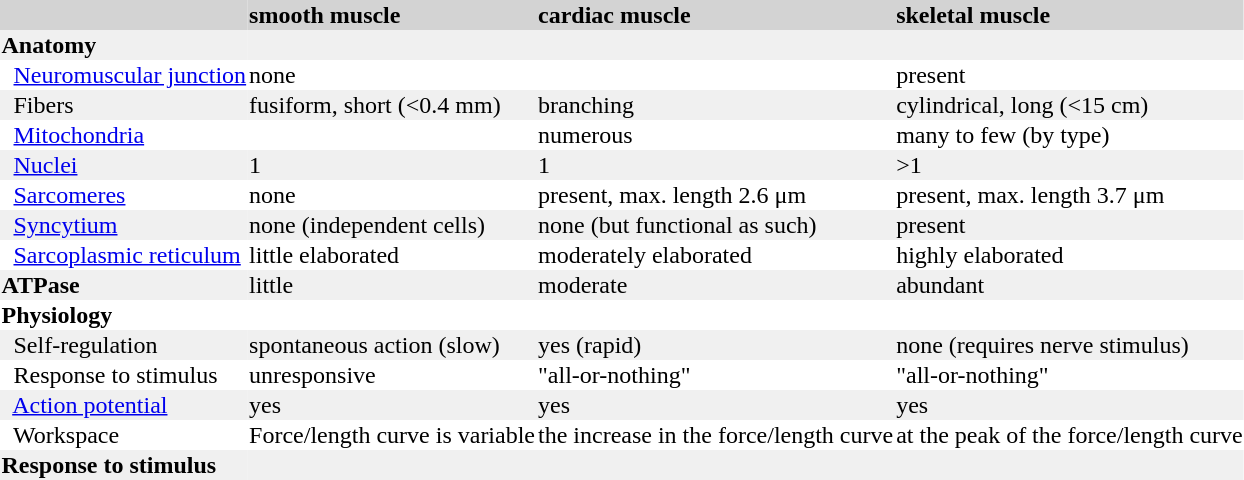<table cellspacing="0">
<tr style="background-color:lightgrey;">
<td> </td>
<td><strong>smooth muscle</strong></td>
<td><strong>cardiac muscle</strong></td>
<td><strong>skeletal muscle</strong></td>
</tr>
<tr style="background-color:#f0f0f0;">
<td><strong>Anatomy</strong></td>
<td> </td>
<td> </td>
<td> </td>
</tr>
<tr>
<td>  <a href='#'>Neuromuscular junction</a></td>
<td>none</td>
<td></td>
<td>present</td>
</tr>
<tr style="background-color:#f0f0f0;">
<td>  Fibers</td>
<td>fusiform, short (<0.4 mm)</td>
<td>branching</td>
<td>cylindrical, long (<15 cm)</td>
</tr>
<tr>
<td>  <a href='#'>Mitochondria</a></td>
<td></td>
<td>numerous</td>
<td>many to few (by type)</td>
</tr>
<tr style="background-color:#f0f0f0;">
<td>  <a href='#'>Nuclei</a></td>
<td>1</td>
<td>1</td>
<td>>1</td>
</tr>
<tr>
<td>  <a href='#'>Sarcomeres</a></td>
<td>none</td>
<td>present, max. length 2.6 μm</td>
<td>present, max. length 3.7 μm</td>
</tr>
<tr style="background-color:#f0f0f0;">
<td>  <a href='#'>Syncytium</a></td>
<td>none (independent cells)</td>
<td>none (but functional as such)</td>
<td>present</td>
</tr>
<tr>
<td>  <a href='#'>Sarcoplasmic reticulum</a></td>
<td>little elaborated</td>
<td>moderately elaborated</td>
<td>highly elaborated</td>
</tr>
<tr style="background-color:#f0f0f0;">
<td><strong>ATPase</strong></td>
<td>little</td>
<td>moderate</td>
<td>abundant</td>
</tr>
<tr>
<td><strong>Physiology</strong></td>
<td> </td>
<td> </td>
<td> </td>
</tr>
<tr style="background-color:#f0f0f0;">
<td>  Self-regulation</td>
<td>spontaneous action (slow)</td>
<td>yes (rapid)</td>
<td>none (requires nerve stimulus)</td>
</tr>
<tr>
<td>  Response to stimulus</td>
<td>unresponsive</td>
<td>"all-or-nothing"</td>
<td>"all-or-nothing"</td>
</tr>
<tr style="background-color:#f0f0f0;">
<td>  <a href='#'>Action potential</a></td>
<td>yes</td>
<td>yes</td>
<td>yes</td>
</tr>
<tr>
<td>  Workspace</td>
<td>Force/length curve is variable</td>
<td>the increase in the force/length curve</td>
<td>at the peak of the force/length curve</td>
</tr>
<tr style="background-color:#f0f0f0;">
<td><strong>Response to stimulus</strong></td>
<td>    </td>
<td>    </td>
<td></td>
</tr>
</table>
